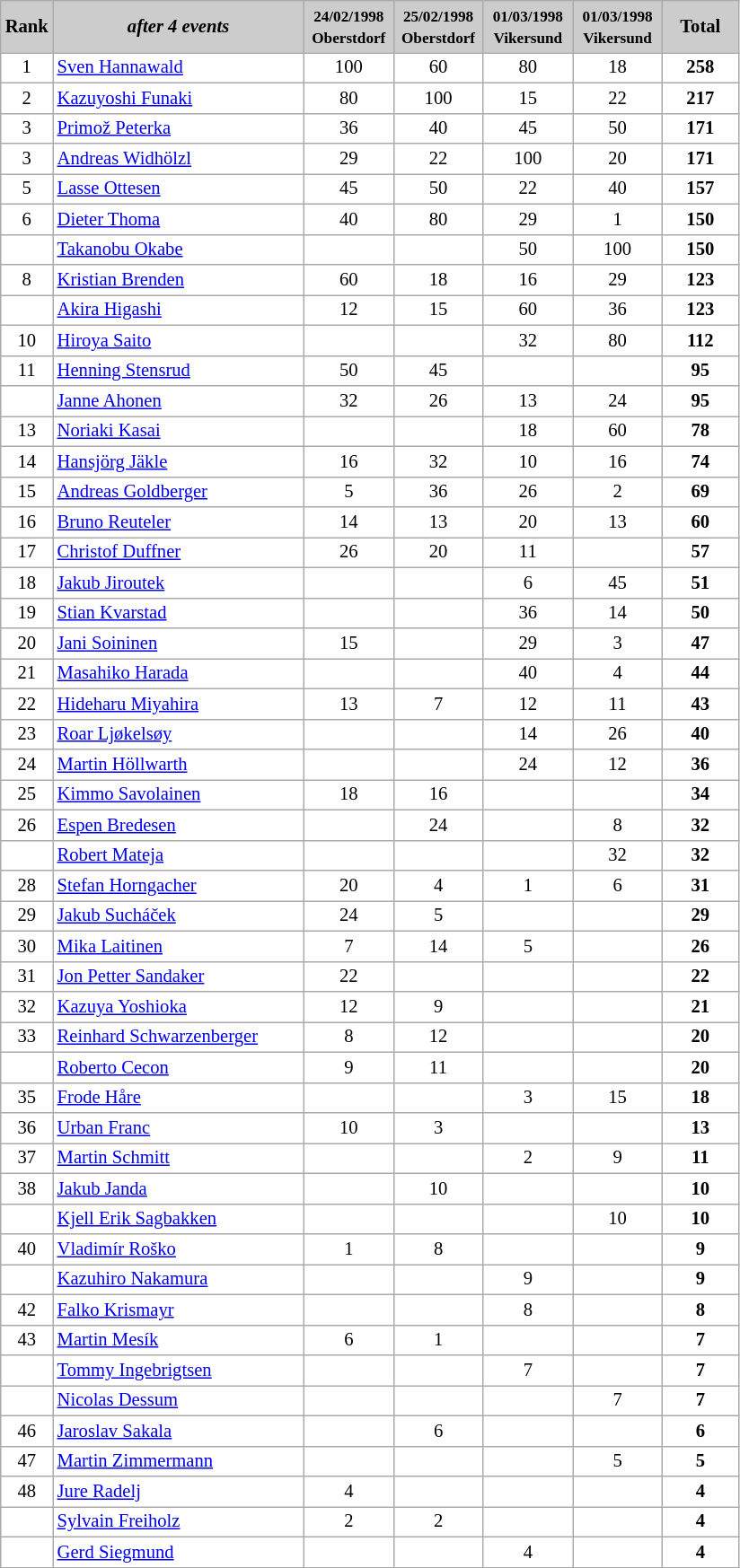<table class="wikitable plainrowheaders" style="background:#fff; font-size:86%; line-height:16px; border:gray solid 1px; border-collapse:collapse;">
<tr style="background:#ccc; text-align:center;">
<th scope="col" style="background:#ccc;" width=10px;">Rank</th>
<th scope="col" style="background:#ccc;" width=180px;"><em>after 4 events</em></th>
<th scope="col" style="background:#ccc;" width=60px;"><small>24/02/1998<br>Oberstdorf</small></th>
<th scope="col" style="background:#ccc;" width=60px;"><small>25/02/1998<br>Oberstdorf</small></th>
<th scope="col" style="background:#ccc;" width=60px;"><small>01/03/1998<br>Vikersund</small></th>
<th scope="col" style="background:#ccc;" width=60px;"><small>01/03/1998<br>Vikersund</small></th>
<th scope="col" style="background:#ccc;" width=50px;">Total</th>
</tr>
<tr align="center">
<td>1</td>
<td align="left"> <a href='#'>Sven Hannawald</a></td>
<td>100</td>
<td>60</td>
<td>80</td>
<td>18</td>
<td><strong>258</strong></td>
</tr>
<tr align="center">
<td>2</td>
<td align="left"> <a href='#'>Kazuyoshi Funaki</a></td>
<td>80</td>
<td>100</td>
<td>15</td>
<td>22</td>
<td><strong>217</strong></td>
</tr>
<tr align="center">
<td>3</td>
<td align="left"> <a href='#'>Primož Peterka</a></td>
<td>36</td>
<td>40</td>
<td>45</td>
<td>50</td>
<td><strong>171</strong></td>
</tr>
<tr align="center">
<td>3</td>
<td align="left"> <a href='#'>Andreas Widhölzl</a></td>
<td>29</td>
<td>22</td>
<td>100</td>
<td>20</td>
<td><strong>171</strong></td>
</tr>
<tr align="center">
<td>5</td>
<td align="left"> <a href='#'>Lasse Ottesen</a></td>
<td>45</td>
<td>50</td>
<td>22</td>
<td>40</td>
<td><strong>157</strong></td>
</tr>
<tr align="center">
<td>6</td>
<td align="left"> <a href='#'>Dieter Thoma</a></td>
<td>40</td>
<td>80</td>
<td>29</td>
<td>1</td>
<td><strong>150</strong></td>
</tr>
<tr align="center">
<td></td>
<td align="left"> <a href='#'>Takanobu Okabe</a></td>
<td></td>
<td></td>
<td>50</td>
<td>100</td>
<td><strong>150</strong></td>
</tr>
<tr align="center">
<td>8</td>
<td align="left"> <a href='#'>Kristian Brenden</a></td>
<td>60</td>
<td>18</td>
<td>16</td>
<td>29</td>
<td><strong>123</strong></td>
</tr>
<tr align="center">
<td></td>
<td align="left"> <a href='#'>Akira Higashi</a></td>
<td>12</td>
<td>15</td>
<td>60</td>
<td>36</td>
<td><strong>123</strong></td>
</tr>
<tr align="center">
<td>10</td>
<td align="left"> <a href='#'>Hiroya Saito</a></td>
<td></td>
<td></td>
<td>32</td>
<td>80</td>
<td><strong>112</strong></td>
</tr>
<tr align="center">
<td>11</td>
<td align="left"> <a href='#'>Henning Stensrud</a></td>
<td>50</td>
<td>45</td>
<td></td>
<td></td>
<td><strong>95</strong></td>
</tr>
<tr align="center">
<td></td>
<td align="left"> <a href='#'>Janne Ahonen</a></td>
<td>32</td>
<td>26</td>
<td>13</td>
<td>24</td>
<td><strong>95</strong></td>
</tr>
<tr align="center">
<td>13</td>
<td align="left"> <a href='#'>Noriaki Kasai</a></td>
<td></td>
<td></td>
<td>18</td>
<td>60</td>
<td><strong>78</strong></td>
</tr>
<tr align="center">
<td>14</td>
<td align="left"> <a href='#'>Hansjörg Jäkle</a></td>
<td>16</td>
<td>32</td>
<td>10</td>
<td>16</td>
<td><strong>74</strong></td>
</tr>
<tr align="center">
<td>15</td>
<td align="left"> <a href='#'>Andreas Goldberger</a></td>
<td>5</td>
<td>36</td>
<td>26</td>
<td>2</td>
<td><strong>69</strong></td>
</tr>
<tr align="center">
<td>16</td>
<td align="left"> <a href='#'>Bruno Reuteler</a></td>
<td>14</td>
<td>13</td>
<td>20</td>
<td>13</td>
<td><strong>60</strong></td>
</tr>
<tr align="center">
<td>17</td>
<td align="left"> <a href='#'>Christof Duffner</a></td>
<td>26</td>
<td>20</td>
<td>11</td>
<td></td>
<td><strong>57</strong></td>
</tr>
<tr align="center">
<td>18</td>
<td align="left"> <a href='#'>Jakub Jiroutek</a></td>
<td></td>
<td></td>
<td>6</td>
<td>45</td>
<td><strong>51</strong></td>
</tr>
<tr align="center">
<td>19</td>
<td align="left"> <a href='#'>Stian Kvarstad</a></td>
<td></td>
<td></td>
<td>36</td>
<td>14</td>
<td><strong>50</strong></td>
</tr>
<tr align="center">
<td>20</td>
<td align="left"> <a href='#'>Jani Soininen</a></td>
<td>15</td>
<td></td>
<td>29</td>
<td>3</td>
<td><strong>47</strong></td>
</tr>
<tr align="center">
<td>21</td>
<td align="left"> <a href='#'>Masahiko Harada</a></td>
<td></td>
<td></td>
<td>40</td>
<td>4</td>
<td><strong>44</strong></td>
</tr>
<tr align="center">
<td>22</td>
<td align="left"> <a href='#'>Hideharu Miyahira</a></td>
<td>13</td>
<td>7</td>
<td>12</td>
<td>11</td>
<td><strong>43</strong></td>
</tr>
<tr align="center">
<td>23</td>
<td align="left"> <a href='#'>Roar Ljøkelsøy</a></td>
<td></td>
<td></td>
<td>14</td>
<td>26</td>
<td><strong>40</strong></td>
</tr>
<tr align="center">
<td>24</td>
<td align="left"> <a href='#'>Martin Höllwarth</a></td>
<td></td>
<td></td>
<td>24</td>
<td>12</td>
<td><strong>36</strong></td>
</tr>
<tr align="center">
<td>25</td>
<td align="left"> <a href='#'>Kimmo Savolainen</a></td>
<td>18</td>
<td>16</td>
<td></td>
<td></td>
<td><strong>34</strong></td>
</tr>
<tr align="center">
<td>26</td>
<td align="left"> <a href='#'>Espen Bredesen</a></td>
<td></td>
<td>24</td>
<td></td>
<td>8</td>
<td><strong>32</strong></td>
</tr>
<tr align="center">
<td></td>
<td align="left"> <a href='#'>Robert Mateja</a></td>
<td></td>
<td></td>
<td></td>
<td>32</td>
<td><strong>32</strong></td>
</tr>
<tr align="center">
<td>28</td>
<td align="left"> <a href='#'>Stefan Horngacher</a></td>
<td>20</td>
<td>4</td>
<td>1</td>
<td>6</td>
<td><strong>31</strong></td>
</tr>
<tr align="center">
<td>29</td>
<td align="left"> <a href='#'>Jakub Sucháček</a></td>
<td>24</td>
<td>5</td>
<td></td>
<td></td>
<td><strong>29</strong></td>
</tr>
<tr align="center">
<td>30</td>
<td align="left"> <a href='#'>Mika Laitinen</a></td>
<td>7</td>
<td>14</td>
<td>5</td>
<td></td>
<td><strong>26</strong></td>
</tr>
<tr align="center">
<td>31</td>
<td align="left"> <a href='#'>Jon Petter Sandaker</a></td>
<td>22</td>
<td></td>
<td></td>
<td></td>
<td><strong>22</strong></td>
</tr>
<tr align="center">
<td>32</td>
<td align="left"> <a href='#'>Kazuya Yoshioka</a></td>
<td>12</td>
<td>9</td>
<td></td>
<td></td>
<td><strong>21</strong></td>
</tr>
<tr align="center">
<td>33</td>
<td align="left"> <a href='#'>Reinhard Schwarzenberger</a></td>
<td>8</td>
<td>12</td>
<td></td>
<td></td>
<td><strong>20</strong></td>
</tr>
<tr align="center">
<td></td>
<td align="left"> <a href='#'>Roberto Cecon</a></td>
<td>9</td>
<td>11</td>
<td></td>
<td></td>
<td><strong>20</strong></td>
</tr>
<tr align="center">
<td>35</td>
<td align="left"> <a href='#'>Frode Håre</a></td>
<td></td>
<td></td>
<td>3</td>
<td>15</td>
<td><strong>18</strong></td>
</tr>
<tr align="center">
<td>36</td>
<td align="left"> <a href='#'>Urban Franc</a></td>
<td>10</td>
<td>3</td>
<td></td>
<td></td>
<td><strong>13</strong></td>
</tr>
<tr align="center">
<td>37</td>
<td align="left"> <a href='#'>Martin Schmitt</a></td>
<td></td>
<td></td>
<td>2</td>
<td>9</td>
<td><strong>11</strong></td>
</tr>
<tr align="center">
<td>38</td>
<td align="left"> <a href='#'>Jakub Janda</a></td>
<td></td>
<td>10</td>
<td></td>
<td></td>
<td><strong>10</strong></td>
</tr>
<tr align="center">
<td></td>
<td align="left"> <a href='#'>Kjell Erik Sagbakken</a></td>
<td></td>
<td></td>
<td></td>
<td>10</td>
<td><strong>10</strong></td>
</tr>
<tr align="center">
<td>40</td>
<td align="left"> <a href='#'>Vladimír Roško</a></td>
<td>1</td>
<td>8</td>
<td></td>
<td></td>
<td><strong>9</strong></td>
</tr>
<tr align="center">
<td></td>
<td align="left"> <a href='#'>Kazuhiro Nakamura</a></td>
<td></td>
<td></td>
<td>9</td>
<td></td>
<td><strong>9</strong></td>
</tr>
<tr align="center">
<td>42</td>
<td align="left"> <a href='#'>Falko Krismayr</a></td>
<td></td>
<td></td>
<td>8</td>
<td></td>
<td><strong>8</strong></td>
</tr>
<tr align="center">
<td>43</td>
<td align="left"> <a href='#'>Martin Mesík</a></td>
<td>6</td>
<td>1</td>
<td></td>
<td></td>
<td><strong>7</strong></td>
</tr>
<tr align="center">
<td></td>
<td align="left"> <a href='#'>Tommy Ingebrigtsen</a></td>
<td></td>
<td></td>
<td>7</td>
<td></td>
<td><strong>7</strong></td>
</tr>
<tr align="center">
<td></td>
<td align="left"> <a href='#'>Nicolas Dessum</a></td>
<td></td>
<td></td>
<td></td>
<td>7</td>
<td><strong>7</strong></td>
</tr>
<tr align="center">
<td>46</td>
<td align="left"> <a href='#'>Jaroslav Sakala</a></td>
<td></td>
<td>6</td>
<td></td>
<td></td>
<td><strong>6</strong></td>
</tr>
<tr align="center">
<td>47</td>
<td align="left"> <a href='#'>Martin Zimmermann</a></td>
<td></td>
<td></td>
<td></td>
<td>5</td>
<td><strong>5</strong></td>
</tr>
<tr align="center">
<td>48</td>
<td align="left"> <a href='#'>Jure Radelj</a></td>
<td>4</td>
<td></td>
<td></td>
<td></td>
<td><strong>4</strong></td>
</tr>
<tr align="center">
<td></td>
<td align="left"> <a href='#'>Sylvain Freiholz</a></td>
<td>2</td>
<td>2</td>
<td></td>
<td></td>
<td><strong>4</strong></td>
</tr>
<tr align="center">
<td></td>
<td align="left"> <a href='#'>Gerd Siegmund</a></td>
<td></td>
<td></td>
<td>4</td>
<td></td>
<td><strong>4</strong></td>
</tr>
</table>
